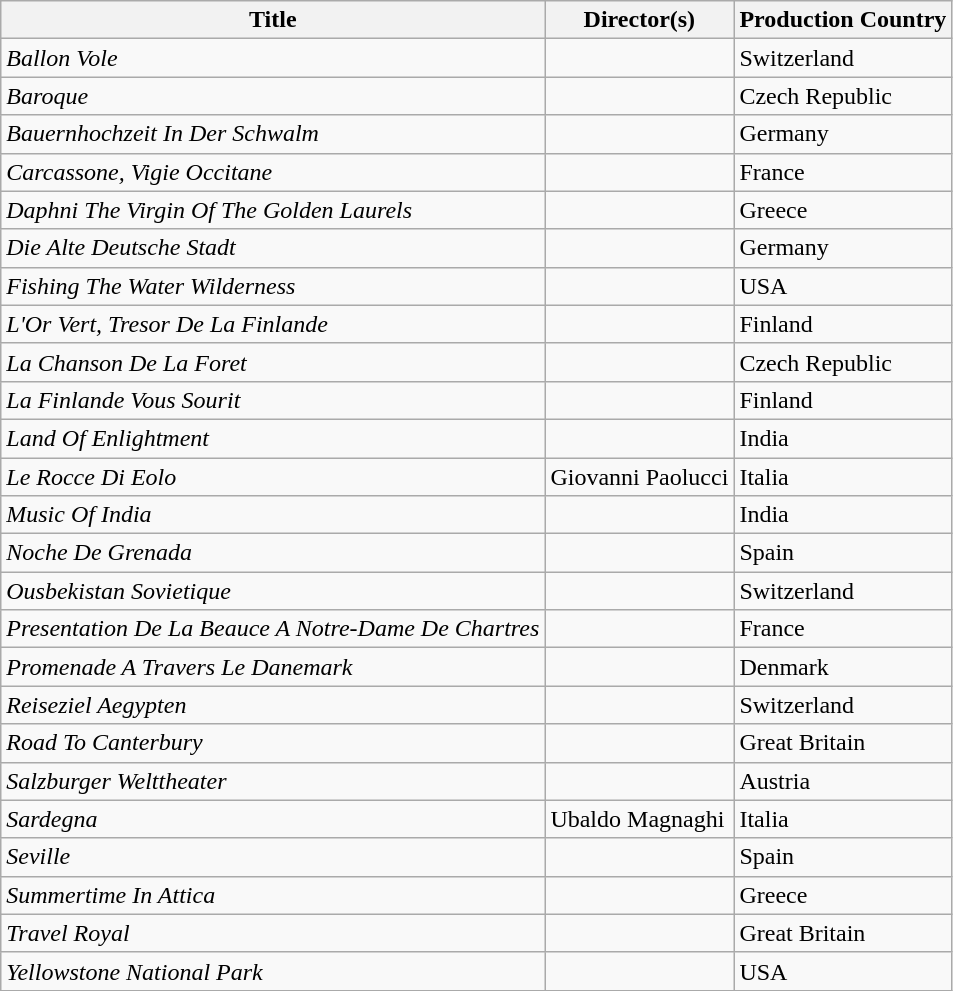<table class="wikitable sortable">
<tr>
<th>Title</th>
<th>Director(s)</th>
<th>Production Country</th>
</tr>
<tr>
<td><em>Ballon Vole</em></td>
<td></td>
<td>Switzerland</td>
</tr>
<tr>
<td><em>Baroque</em></td>
<td></td>
<td>Czech Republic</td>
</tr>
<tr>
<td><em>Bauernhochzeit In Der Schwalm</em></td>
<td></td>
<td>Germany</td>
</tr>
<tr>
<td><em>Carcassone, Vigie Occitane</em></td>
<td></td>
<td>France</td>
</tr>
<tr>
<td><em>Daphni The Virgin Of The Golden Laurels</em></td>
<td></td>
<td>Greece</td>
</tr>
<tr>
<td><em>Die Alte Deutsche Stadt</em></td>
<td></td>
<td>Germany</td>
</tr>
<tr>
<td><em>Fishing The Water Wilderness</em></td>
<td></td>
<td>USA</td>
</tr>
<tr>
<td><em>L'Or Vert, Tresor De La Finlande</em></td>
<td></td>
<td>Finland</td>
</tr>
<tr>
<td><em>La Chanson De La Foret</em></td>
<td></td>
<td>Czech Republic</td>
</tr>
<tr>
<td><em>La Finlande Vous Sourit</em></td>
<td></td>
<td>Finland</td>
</tr>
<tr>
<td><em>Land Of Enlightment</em></td>
<td></td>
<td>India</td>
</tr>
<tr>
<td><em>Le Rocce Di Eolo</em></td>
<td>Giovanni Paolucci</td>
<td>Italia</td>
</tr>
<tr>
<td><em>Music Of India</em></td>
<td></td>
<td>India</td>
</tr>
<tr>
<td><em>Noche De Grenada</em></td>
<td></td>
<td>Spain</td>
</tr>
<tr>
<td><em>Ousbekistan Sovietique</em></td>
<td></td>
<td>Switzerland</td>
</tr>
<tr>
<td><em>Presentation De La Beauce A Notre-Dame De Chartres</em></td>
<td></td>
<td>France</td>
</tr>
<tr>
<td><em>Promenade A Travers Le Danemark</em></td>
<td></td>
<td>Denmark</td>
</tr>
<tr>
<td><em>Reiseziel Aegypten</em></td>
<td></td>
<td>Switzerland</td>
</tr>
<tr>
<td><em>Road To Canterbury</em></td>
<td></td>
<td>Great Britain</td>
</tr>
<tr>
<td><em>Salzburger Welttheater</em></td>
<td></td>
<td>Austria</td>
</tr>
<tr>
<td><em>Sardegna</em></td>
<td>Ubaldo Magnaghi</td>
<td>Italia</td>
</tr>
<tr>
<td><em>Seville</em></td>
<td></td>
<td>Spain</td>
</tr>
<tr>
<td><em>Summertime In Attica</em></td>
<td></td>
<td>Greece</td>
</tr>
<tr>
<td><em>Travel Royal</em></td>
<td></td>
<td>Great Britain</td>
</tr>
<tr>
<td><em>Yellowstone National Park</em></td>
<td></td>
<td>USA</td>
</tr>
</table>
